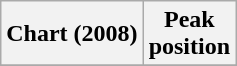<table class="wikitable sortable">
<tr>
<th>Chart (2008)</th>
<th>Peak<br>position</th>
</tr>
<tr>
</tr>
</table>
